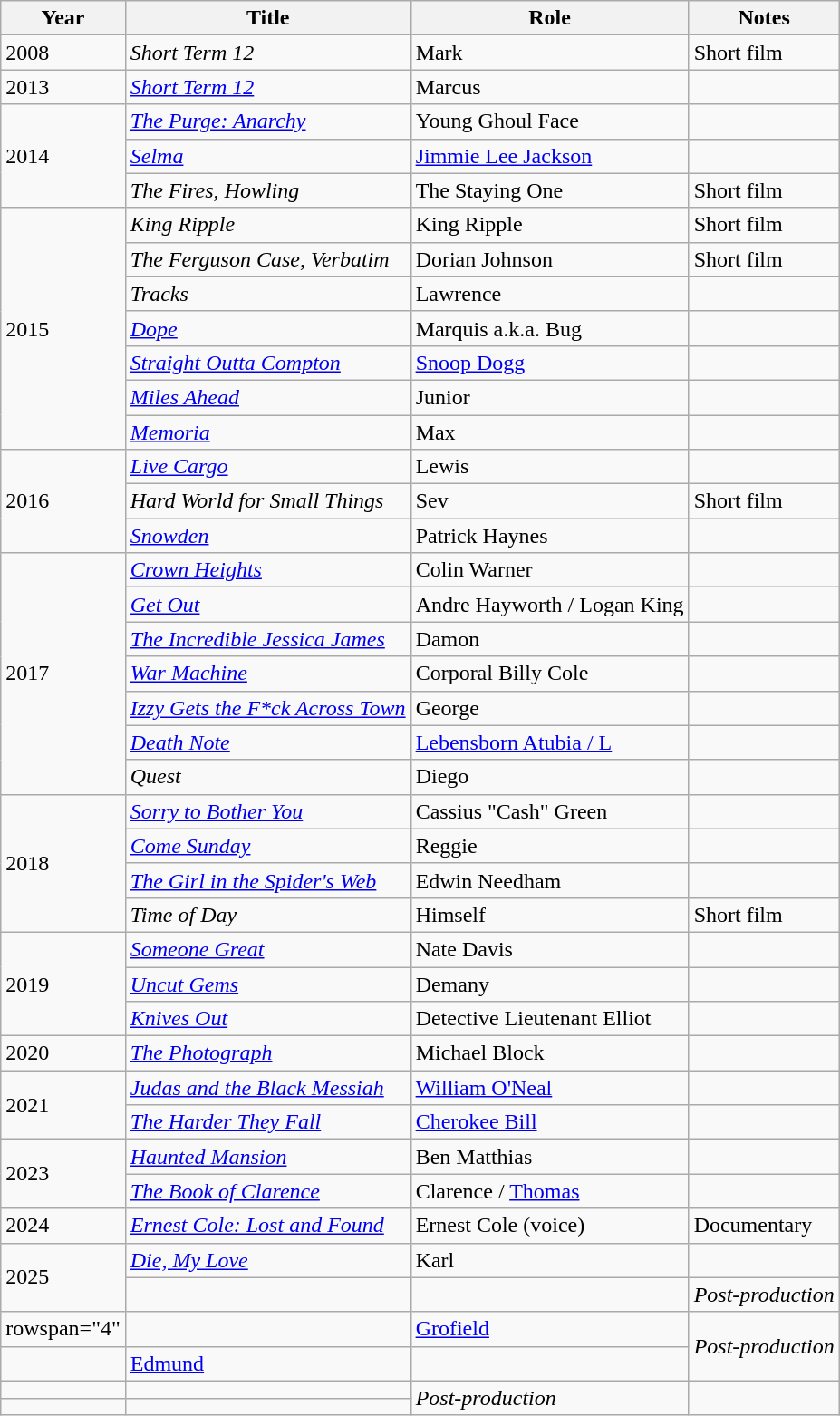<table class="wikitable sortable plainrowheaders">
<tr>
<th>Year</th>
<th>Title</th>
<th>Role</th>
<th class="unsortable">Notes</th>
</tr>
<tr>
<td>2008</td>
<td><em>Short Term 12</em></td>
<td>Mark</td>
<td>Short film</td>
</tr>
<tr>
<td>2013</td>
<td><em><a href='#'>Short Term 12</a></em></td>
<td>Marcus</td>
<td></td>
</tr>
<tr>
<td rowspan=3>2014</td>
<td><em><a href='#'>The Purge: Anarchy</a></em></td>
<td>Young Ghoul Face</td>
<td></td>
</tr>
<tr>
<td><em><a href='#'>Selma</a></em></td>
<td><a href='#'>Jimmie Lee Jackson</a></td>
<td></td>
</tr>
<tr>
<td><em>The Fires, Howling</em></td>
<td>The Staying One</td>
<td>Short film</td>
</tr>
<tr>
<td rowspan=7>2015</td>
<td><em>King Ripple</em></td>
<td>King Ripple</td>
<td>Short film</td>
</tr>
<tr>
<td><em>The Ferguson Case, Verbatim</em></td>
<td>Dorian Johnson</td>
<td>Short film</td>
</tr>
<tr>
<td><em>Tracks</em></td>
<td>Lawrence</td>
<td></td>
</tr>
<tr>
<td><em><a href='#'>Dope</a></em></td>
<td>Marquis a.k.a. Bug</td>
<td></td>
</tr>
<tr>
<td><em><a href='#'>Straight Outta Compton</a></em></td>
<td><a href='#'>Snoop Dogg</a></td>
<td></td>
</tr>
<tr>
<td><em><a href='#'>Miles Ahead</a></em></td>
<td>Junior</td>
<td></td>
</tr>
<tr>
<td><em><a href='#'>Memoria</a></em></td>
<td>Max</td>
<td></td>
</tr>
<tr>
<td rowspan=3>2016</td>
<td><em><a href='#'>Live Cargo</a></em></td>
<td>Lewis</td>
<td></td>
</tr>
<tr>
<td><em>Hard World for Small Things</em></td>
<td>Sev</td>
<td>Short film</td>
</tr>
<tr>
<td><em><a href='#'>Snowden</a></em></td>
<td>Patrick Haynes</td>
<td></td>
</tr>
<tr>
<td rowspan=7>2017</td>
<td><em><a href='#'>Crown Heights</a></em></td>
<td>Colin Warner</td>
<td></td>
</tr>
<tr>
<td><em><a href='#'>Get Out</a></em></td>
<td>Andre Hayworth / Logan King</td>
<td></td>
</tr>
<tr>
<td><em><a href='#'>The Incredible Jessica James</a></em></td>
<td>Damon</td>
<td></td>
</tr>
<tr>
<td><em><a href='#'>War Machine</a></em></td>
<td>Corporal Billy Cole</td>
<td></td>
</tr>
<tr>
<td><em><a href='#'>Izzy Gets the F*ck Across Town</a></em></td>
<td>George</td>
<td></td>
</tr>
<tr>
<td><em><a href='#'>Death Note</a></em></td>
<td><a href='#'>Lebensborn Atubia / L</a></td>
<td></td>
</tr>
<tr>
<td><em>Quest</em></td>
<td>Diego</td>
<td></td>
</tr>
<tr>
<td rowspan=4>2018</td>
<td><em><a href='#'>Sorry to Bother You</a></em></td>
<td>Cassius "Cash" Green</td>
<td></td>
</tr>
<tr>
<td><em><a href='#'>Come Sunday</a></em></td>
<td>Reggie</td>
<td></td>
</tr>
<tr>
<td><em><a href='#'>The Girl in the Spider's Web</a></em></td>
<td>Edwin Needham</td>
<td></td>
</tr>
<tr>
<td><em>Time of Day</em></td>
<td>Himself</td>
<td>Short film</td>
</tr>
<tr>
<td rowspan=3>2019</td>
<td><em><a href='#'>Someone Great</a></em></td>
<td>Nate Davis</td>
<td></td>
</tr>
<tr>
<td><em><a href='#'>Uncut Gems</a></em></td>
<td>Demany</td>
<td></td>
</tr>
<tr>
<td><em><a href='#'>Knives Out</a></em></td>
<td>Detective Lieutenant Elliot</td>
<td></td>
</tr>
<tr>
<td>2020</td>
<td><em><a href='#'>The Photograph</a></em></td>
<td>Michael Block</td>
<td></td>
</tr>
<tr>
<td rowspan=2>2021</td>
<td><em><a href='#'>Judas and the Black Messiah</a></em></td>
<td><a href='#'>William O'Neal</a></td>
<td></td>
</tr>
<tr>
<td><em><a href='#'>The Harder They Fall</a></em></td>
<td><a href='#'>Cherokee Bill</a></td>
<td></td>
</tr>
<tr>
<td rowspan="2">2023</td>
<td><em><a href='#'>Haunted Mansion</a></em></td>
<td>Ben Matthias</td>
<td></td>
</tr>
<tr>
<td><em><a href='#'>The Book of Clarence</a></em></td>
<td>Clarence / <a href='#'>Thomas</a></td>
<td></td>
</tr>
<tr>
<td>2024</td>
<td><em><a href='#'>Ernest Cole: Lost and Found</a></em></td>
<td>Ernest Cole (voice)</td>
<td>Documentary</td>
</tr>
<tr>
<td rowspan="2">2025</td>
<td><em><a href='#'>Die, My Love</a></em></td>
<td>Karl</td>
<td></td>
</tr>
<tr>
<td></td>
<td></td>
<td><em>Post-production</em></td>
</tr>
<tr>
<td>rowspan="4" </td>
<td></td>
<td><a href='#'>Grofield</a></td>
<td rowspan="2"><em>Post-production</em></td>
</tr>
<tr>
<td></td>
<td><a href='#'>Edmund</a></td>
</tr>
<tr>
<td></td>
<td></td>
<td rowspan="2"><em>Post-production</em></td>
</tr>
<tr>
<td></td>
<td></td>
</tr>
</table>
